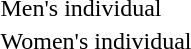<table>
<tr>
<td>Men's individual</td>
<td></td>
<td></td>
<td></td>
</tr>
<tr>
<td>Women's individual</td>
<td></td>
<td></td>
<td></td>
</tr>
</table>
